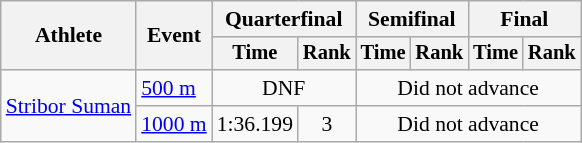<table class="wikitable" style="font-size:90%">
<tr>
<th rowspan=2>Athlete</th>
<th rowspan=2>Event</th>
<th colspan=2>Quarterfinal</th>
<th colspan=2>Semifinal</th>
<th colspan=2>Final</th>
</tr>
<tr style="font-size:95%">
<th>Time</th>
<th>Rank</th>
<th>Time</th>
<th>Rank</th>
<th>Time</th>
<th>Rank</th>
</tr>
<tr align=center>
<td align=left rowspan=2><a href='#'>Stribor Suman</a></td>
<td align=left><a href='#'>500 m</a></td>
<td colspan=2>DNF</td>
<td colspan=4>Did not advance</td>
</tr>
<tr align=center>
<td align=left><a href='#'>1000 m</a></td>
<td>1:36.199</td>
<td>3</td>
<td colspan=4>Did not advance</td>
</tr>
</table>
